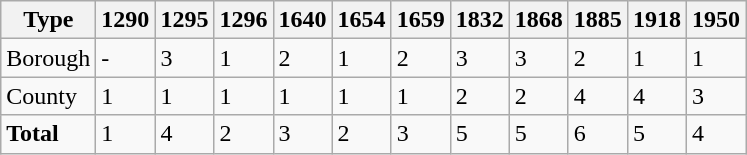<table class="wikitable">
<tr>
<th>Type</th>
<th>1290</th>
<th>1295</th>
<th>1296</th>
<th>1640</th>
<th>1654</th>
<th>1659</th>
<th>1832</th>
<th>1868</th>
<th>1885</th>
<th>1918</th>
<th>1950</th>
</tr>
<tr>
<td>Borough</td>
<td>-</td>
<td>3</td>
<td>1</td>
<td>2</td>
<td>1</td>
<td>2</td>
<td>3</td>
<td>3</td>
<td>2</td>
<td>1</td>
<td>1</td>
</tr>
<tr>
<td>County</td>
<td>1</td>
<td>1</td>
<td>1</td>
<td>1</td>
<td>1</td>
<td>1</td>
<td>2</td>
<td>2</td>
<td>4</td>
<td>4</td>
<td>3</td>
</tr>
<tr>
<td><strong>Total</strong></td>
<td>1</td>
<td>4</td>
<td>2</td>
<td>3</td>
<td>2</td>
<td>3</td>
<td>5</td>
<td>5</td>
<td>6</td>
<td>5</td>
<td>4</td>
</tr>
</table>
